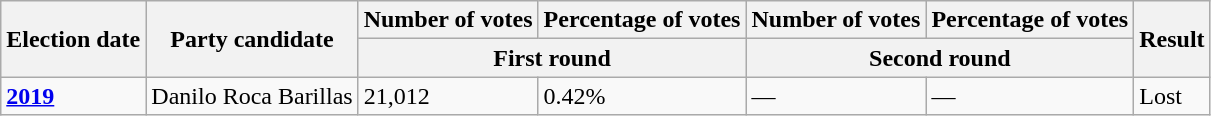<table class="wikitable">
<tr>
<th rowspan="2">Election date</th>
<th rowspan="2">Party candidate</th>
<th>Number of votes</th>
<th>Percentage of votes</th>
<th>Number of votes</th>
<th>Percentage of votes</th>
<th rowspan="2">Result</th>
</tr>
<tr>
<th colspan="2">First round</th>
<th colspan="2">Second round</th>
</tr>
<tr>
<td><strong><a href='#'>2019</a></strong></td>
<td>Danilo Roca Barillas</td>
<td>21,012</td>
<td>0.42%</td>
<td>—</td>
<td>—</td>
<td>Lost</td>
</tr>
</table>
